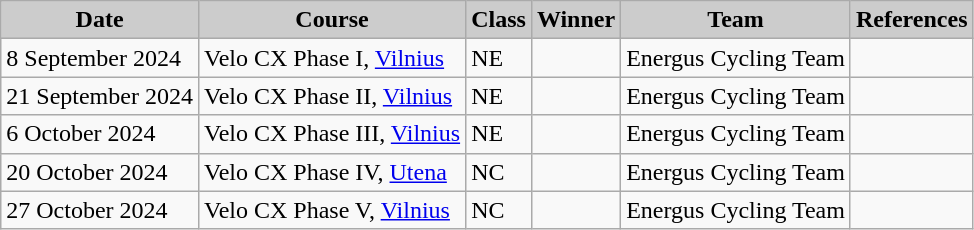<table class="wikitable sortable alternance ">
<tr>
<th scope="col" style="background-color:#CCCCCC;">Date</th>
<th scope="col" style="background-color:#CCCCCC;">Course</th>
<th scope="col" style="background-color:#CCCCCC;">Class</th>
<th scope="col" style="background-color:#CCCCCC;">Winner</th>
<th scope="col" style="background-color:#CCCCCC;">Team</th>
<th scope="col" style="background-color:#CCCCCC;">References</th>
</tr>
<tr>
<td>8 September 2024</td>
<td> Velo CX Phase I, <a href='#'>Vilnius</a></td>
<td>NE</td>
<td></td>
<td>Energus Cycling Team</td>
<td></td>
</tr>
<tr>
<td>21 September 2024</td>
<td> Velo CX Phase II, <a href='#'>Vilnius</a></td>
<td>NE</td>
<td></td>
<td>Energus Cycling Team</td>
<td></td>
</tr>
<tr>
<td>6 October 2024</td>
<td> Velo CX Phase III, <a href='#'>Vilnius</a></td>
<td>NE</td>
<td></td>
<td>Energus Cycling Team</td>
<td></td>
</tr>
<tr>
<td>20 October 2024</td>
<td> Velo CX Phase IV, <a href='#'>Utena</a></td>
<td>NC</td>
<td></td>
<td>Energus Cycling Team</td>
<td></td>
</tr>
<tr>
<td>27 October 2024</td>
<td> Velo CX Phase V, <a href='#'>Vilnius</a></td>
<td>NC</td>
<td></td>
<td>Energus Cycling Team</td>
<td></td>
</tr>
</table>
